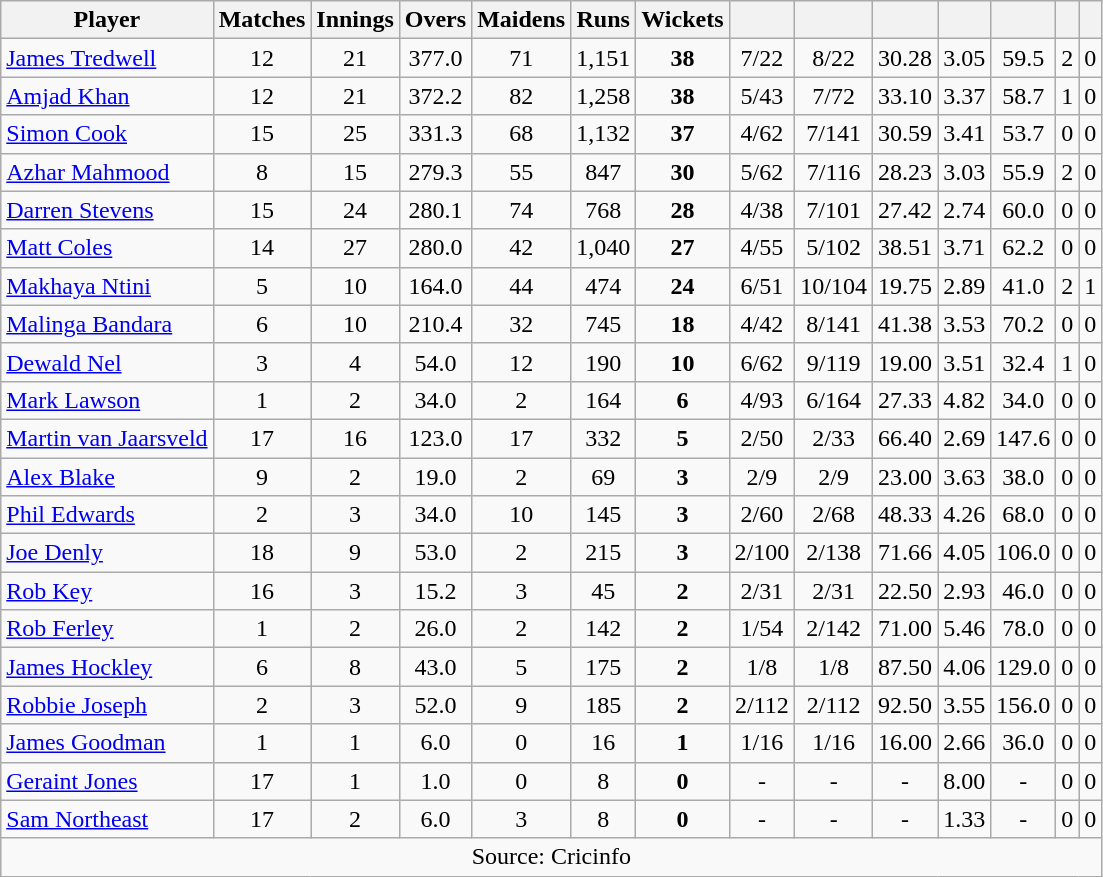<table class="wikitable" style="text-align:center">
<tr>
<th>Player</th>
<th>Matches</th>
<th>Innings</th>
<th>Overs</th>
<th>Maidens</th>
<th>Runs</th>
<th>Wickets</th>
<th></th>
<th></th>
<th></th>
<th></th>
<th></th>
<th></th>
<th></th>
</tr>
<tr>
<td align="left"><a href='#'>James Tredwell</a></td>
<td>12</td>
<td>21</td>
<td>377.0</td>
<td>71</td>
<td>1,151</td>
<td><strong>38</strong></td>
<td>7/22</td>
<td>8/22</td>
<td>30.28</td>
<td>3.05</td>
<td>59.5</td>
<td>2</td>
<td>0</td>
</tr>
<tr>
<td align="left"><a href='#'>Amjad Khan</a></td>
<td>12</td>
<td>21</td>
<td>372.2</td>
<td>82</td>
<td>1,258</td>
<td><strong>38</strong></td>
<td>5/43</td>
<td>7/72</td>
<td>33.10</td>
<td>3.37</td>
<td>58.7</td>
<td>1</td>
<td>0</td>
</tr>
<tr>
<td align="left"><a href='#'>Simon Cook</a></td>
<td>15</td>
<td>25</td>
<td>331.3</td>
<td>68</td>
<td>1,132</td>
<td><strong>37</strong></td>
<td>4/62</td>
<td>7/141</td>
<td>30.59</td>
<td>3.41</td>
<td>53.7</td>
<td>0</td>
<td>0</td>
</tr>
<tr>
<td align="left"><a href='#'>Azhar Mahmood</a></td>
<td>8</td>
<td>15</td>
<td>279.3</td>
<td>55</td>
<td>847</td>
<td><strong>30</strong></td>
<td>5/62</td>
<td>7/116</td>
<td>28.23</td>
<td>3.03</td>
<td>55.9</td>
<td>2</td>
<td>0</td>
</tr>
<tr>
<td align="left"><a href='#'>Darren Stevens</a></td>
<td>15</td>
<td>24</td>
<td>280.1</td>
<td>74</td>
<td>768</td>
<td><strong>28</strong></td>
<td>4/38</td>
<td>7/101</td>
<td>27.42</td>
<td>2.74</td>
<td>60.0</td>
<td>0</td>
<td>0</td>
</tr>
<tr>
<td align="left"><a href='#'>Matt Coles</a></td>
<td>14</td>
<td>27</td>
<td>280.0</td>
<td>42</td>
<td>1,040</td>
<td><strong>27</strong></td>
<td>4/55</td>
<td>5/102</td>
<td>38.51</td>
<td>3.71</td>
<td>62.2</td>
<td>0</td>
<td>0</td>
</tr>
<tr>
<td align="left"><a href='#'>Makhaya Ntini</a></td>
<td>5</td>
<td>10</td>
<td>164.0</td>
<td>44</td>
<td>474</td>
<td><strong>24</strong></td>
<td>6/51</td>
<td>10/104</td>
<td>19.75</td>
<td>2.89</td>
<td>41.0</td>
<td>2</td>
<td>1</td>
</tr>
<tr>
<td align="left"><a href='#'>Malinga Bandara</a></td>
<td>6</td>
<td>10</td>
<td>210.4</td>
<td>32</td>
<td>745</td>
<td><strong>18</strong></td>
<td>4/42</td>
<td>8/141</td>
<td>41.38</td>
<td>3.53</td>
<td>70.2</td>
<td>0</td>
<td>0</td>
</tr>
<tr>
<td align="left"><a href='#'>Dewald Nel</a></td>
<td>3</td>
<td>4</td>
<td>54.0</td>
<td>12</td>
<td>190</td>
<td><strong>10</strong></td>
<td>6/62</td>
<td>9/119</td>
<td>19.00</td>
<td>3.51</td>
<td>32.4</td>
<td>1</td>
<td>0</td>
</tr>
<tr>
<td align="left"><a href='#'>Mark Lawson</a></td>
<td>1</td>
<td>2</td>
<td>34.0</td>
<td>2</td>
<td>164</td>
<td><strong>6</strong></td>
<td>4/93</td>
<td>6/164</td>
<td>27.33</td>
<td>4.82</td>
<td>34.0</td>
<td>0</td>
<td>0</td>
</tr>
<tr>
<td align="left"><a href='#'>Martin van Jaarsveld</a></td>
<td>17</td>
<td>16</td>
<td>123.0</td>
<td>17</td>
<td>332</td>
<td><strong>5</strong></td>
<td>2/50</td>
<td>2/33</td>
<td>66.40</td>
<td>2.69</td>
<td>147.6</td>
<td>0</td>
<td>0</td>
</tr>
<tr>
<td align="left"><a href='#'>Alex Blake</a></td>
<td>9</td>
<td>2</td>
<td>19.0</td>
<td>2</td>
<td>69</td>
<td><strong>3</strong></td>
<td>2/9</td>
<td>2/9</td>
<td>23.00</td>
<td>3.63</td>
<td>38.0</td>
<td>0</td>
<td>0</td>
</tr>
<tr>
<td align="left"><a href='#'>Phil Edwards</a></td>
<td>2</td>
<td>3</td>
<td>34.0</td>
<td>10</td>
<td>145</td>
<td><strong>3</strong></td>
<td>2/60</td>
<td>2/68</td>
<td>48.33</td>
<td>4.26</td>
<td>68.0</td>
<td>0</td>
<td>0</td>
</tr>
<tr>
<td align="left"><a href='#'>Joe Denly</a></td>
<td>18</td>
<td>9</td>
<td>53.0</td>
<td>2</td>
<td>215</td>
<td><strong>3</strong></td>
<td>2/100</td>
<td>2/138</td>
<td>71.66</td>
<td>4.05</td>
<td>106.0</td>
<td>0</td>
<td>0</td>
</tr>
<tr>
<td align="left"><a href='#'>Rob Key</a></td>
<td>16</td>
<td>3</td>
<td>15.2</td>
<td>3</td>
<td>45</td>
<td><strong>2</strong></td>
<td>2/31</td>
<td>2/31</td>
<td>22.50</td>
<td>2.93</td>
<td>46.0</td>
<td>0</td>
<td>0</td>
</tr>
<tr>
<td align="left"><a href='#'>Rob Ferley</a></td>
<td>1</td>
<td>2</td>
<td>26.0</td>
<td>2</td>
<td>142</td>
<td><strong>2</strong></td>
<td>1/54</td>
<td>2/142</td>
<td>71.00</td>
<td>5.46</td>
<td>78.0</td>
<td>0</td>
<td>0</td>
</tr>
<tr>
<td align="left"><a href='#'>James Hockley</a></td>
<td>6</td>
<td>8</td>
<td>43.0</td>
<td>5</td>
<td>175</td>
<td><strong>2</strong></td>
<td>1/8</td>
<td>1/8</td>
<td>87.50</td>
<td>4.06</td>
<td>129.0</td>
<td>0</td>
<td>0</td>
</tr>
<tr>
<td align="left"><a href='#'>Robbie Joseph</a></td>
<td>2</td>
<td>3</td>
<td>52.0</td>
<td>9</td>
<td>185</td>
<td><strong>2</strong></td>
<td>2/112</td>
<td>2/112</td>
<td>92.50</td>
<td>3.55</td>
<td>156.0</td>
<td>0</td>
<td>0</td>
</tr>
<tr>
<td align="left"><a href='#'>James Goodman</a></td>
<td>1</td>
<td>1</td>
<td>6.0</td>
<td>0</td>
<td>16</td>
<td><strong>1</strong></td>
<td>1/16</td>
<td>1/16</td>
<td>16.00</td>
<td>2.66</td>
<td>36.0</td>
<td>0</td>
<td>0</td>
</tr>
<tr>
<td align="left"><a href='#'>Geraint Jones</a></td>
<td>17</td>
<td>1</td>
<td>1.0</td>
<td>0</td>
<td>8</td>
<td><strong>0</strong></td>
<td>-</td>
<td>-</td>
<td>-</td>
<td>8.00</td>
<td>-</td>
<td>0</td>
<td>0</td>
</tr>
<tr>
<td align="left"><a href='#'>Sam Northeast</a></td>
<td>17</td>
<td>2</td>
<td>6.0</td>
<td>3</td>
<td>8</td>
<td><strong>0</strong></td>
<td>-</td>
<td>-</td>
<td>-</td>
<td>1.33</td>
<td>-</td>
<td>0</td>
<td>0</td>
</tr>
<tr>
<td colspan="14">Source: Cricinfo</td>
</tr>
</table>
